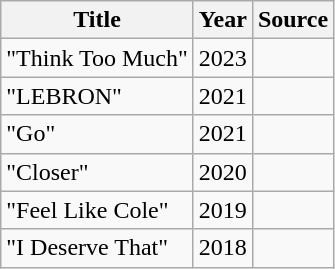<table class="wikitable">
<tr>
<th>Title</th>
<th>Year</th>
<th>Source</th>
</tr>
<tr>
<td>"Think Too Much"</td>
<td>2023</td>
<td></td>
</tr>
<tr>
<td>"LEBRON"</td>
<td>2021</td>
<td></td>
</tr>
<tr>
<td>"Go"</td>
<td>2021</td>
<td></td>
</tr>
<tr>
<td>"Closer"</td>
<td>2020</td>
<td></td>
</tr>
<tr>
<td>"Feel Like Cole"</td>
<td>2019</td>
<td></td>
</tr>
<tr>
<td>"I Deserve That"</td>
<td>2018</td>
<td></td>
</tr>
</table>
